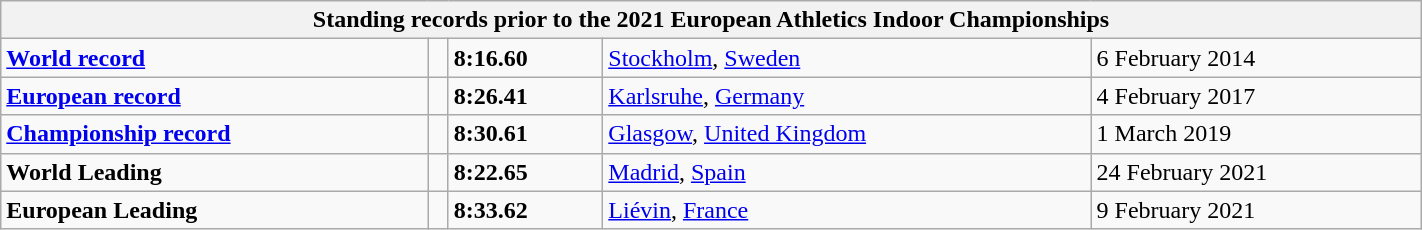<table class="wikitable" width=75%>
<tr>
<th colspan="5">Standing records prior to the 2021 European Athletics Indoor Championships</th>
</tr>
<tr>
<td><strong><a href='#'>World record</a></strong></td>
<td></td>
<td><strong>8:16.60</strong></td>
<td><a href='#'>Stockholm</a>, <a href='#'>Sweden</a></td>
<td>6 February 2014</td>
</tr>
<tr>
<td><strong><a href='#'>European record</a></strong></td>
<td></td>
<td><strong>8:26.41</strong></td>
<td><a href='#'>Karlsruhe</a>, <a href='#'>Germany</a></td>
<td>4 February 2017</td>
</tr>
<tr>
<td><strong><a href='#'>Championship record</a></strong></td>
<td></td>
<td><strong>8:30.61</strong></td>
<td><a href='#'>Glasgow</a>, <a href='#'>United Kingdom</a></td>
<td>1 March 2019</td>
</tr>
<tr>
<td><strong>World Leading</strong></td>
<td></td>
<td><strong>8:22.65</strong></td>
<td><a href='#'>Madrid</a>, <a href='#'>Spain</a></td>
<td>24 February 2021</td>
</tr>
<tr>
<td><strong>European Leading</strong></td>
<td></td>
<td><strong>8:33.62</strong></td>
<td><a href='#'>Liévin</a>, <a href='#'>France</a></td>
<td>9 February 2021</td>
</tr>
</table>
